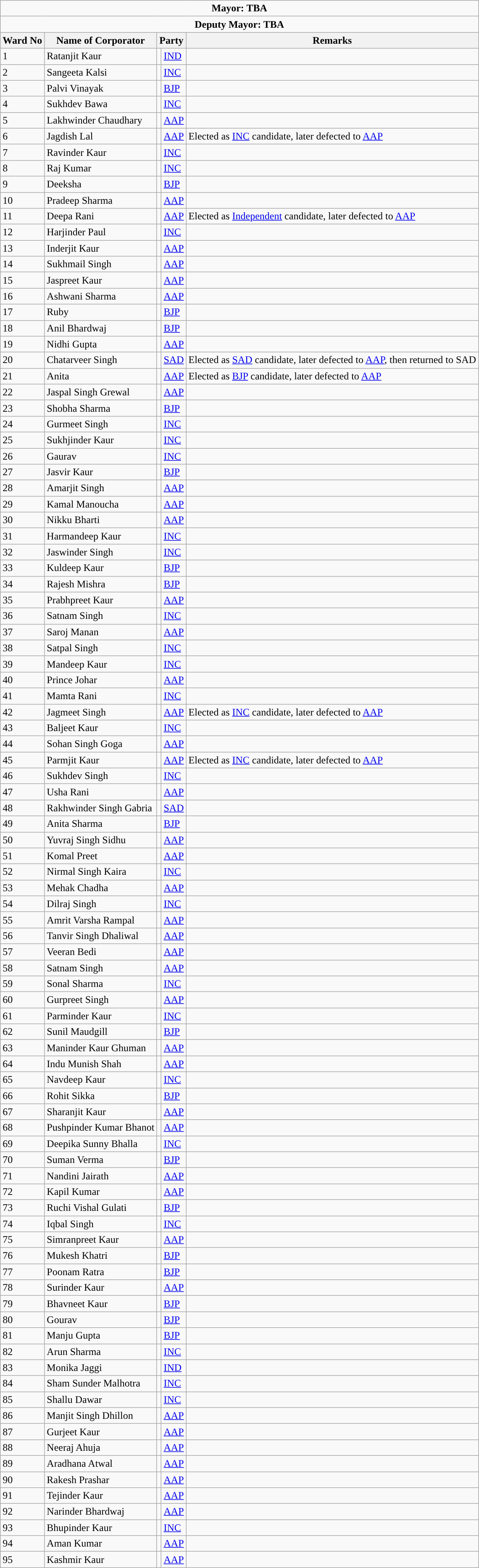<table class="wikitable">
<tr>
<td colspan=6 align=center><span><strong>Mayor: TBA</strong></span></td>
</tr>
<tr>
<td colspan=6 align=center><span><strong>Deputy Mayor: TBA</strong></span></td>
</tr>
<tr>
<th>Ward No</th>
<th>Name of Corporator</th>
<th colspan="2">Party</th>
<th>Remarks</th>
</tr>
<tr>
<td>1</td>
<td>Ratanjit Kaur</td>
<td style="background-color: "></td>
<td><a href='#'>IND</a></td>
<td></td>
</tr>
<tr>
<td>2</td>
<td>Sangeeta Kalsi</td>
<td style="background-color: "></td>
<td><a href='#'>INC</a></td>
<td></td>
</tr>
<tr>
<td>3</td>
<td>Palvi Vinayak</td>
<td style="background-color: "></td>
<td><a href='#'>BJP</a></td>
<td></td>
</tr>
<tr>
<td>4</td>
<td>Sukhdev Bawa</td>
<td style="background-color: "></td>
<td><a href='#'>INC</a></td>
<td></td>
</tr>
<tr>
<td>5</td>
<td>Lakhwinder Chaudhary</td>
<td style="background-color: "></td>
<td><a href='#'>AAP</a></td>
<td></td>
</tr>
<tr>
<td>6</td>
<td>Jagdish Lal</td>
<td style="background-color: "></td>
<td><a href='#'>AAP</a></td>
<td>Elected as <a href='#'>INC</a> candidate, later defected to <a href='#'>AAP</a></td>
</tr>
<tr>
<td>7</td>
<td>Ravinder Kaur</td>
<td style="background-color: "></td>
<td><a href='#'>INC</a></td>
<td></td>
</tr>
<tr>
<td>8</td>
<td>Raj Kumar</td>
<td style="background-color: "></td>
<td><a href='#'>INC</a></td>
<td></td>
</tr>
<tr>
<td>9</td>
<td>Deeksha</td>
<td style="background-color: "></td>
<td><a href='#'>BJP</a></td>
<td></td>
</tr>
<tr>
<td>10</td>
<td>Pradeep Sharma</td>
<td style="background-color: "></td>
<td><a href='#'>AAP</a></td>
<td></td>
</tr>
<tr>
<td>11</td>
<td>Deepa Rani</td>
<td style="background-color: "></td>
<td><a href='#'>AAP</a></td>
<td>Elected as <a href='#'>Independent</a> candidate, later defected to <a href='#'>AAP</a></td>
</tr>
<tr>
<td>12</td>
<td>Harjinder Paul</td>
<td style="background-color: "></td>
<td><a href='#'>INC</a></td>
<td></td>
</tr>
<tr>
<td>13</td>
<td>Inderjit Kaur</td>
<td style="background-color: "></td>
<td><a href='#'>AAP</a></td>
<td></td>
</tr>
<tr>
<td>14</td>
<td>Sukhmail Singh</td>
<td style="background-color: "></td>
<td><a href='#'>AAP</a></td>
<td></td>
</tr>
<tr>
<td>15</td>
<td>Jaspreet Kaur</td>
<td style="background-color: "></td>
<td><a href='#'>AAP</a></td>
<td></td>
</tr>
<tr>
<td>16</td>
<td>Ashwani Sharma</td>
<td style="background-color: "></td>
<td><a href='#'>AAP</a></td>
<td></td>
</tr>
<tr>
<td>17</td>
<td>Ruby</td>
<td style="background-color: "></td>
<td><a href='#'>BJP</a></td>
<td></td>
</tr>
<tr>
<td>18</td>
<td>Anil Bhardwaj</td>
<td style="background-color: "></td>
<td><a href='#'>BJP</a></td>
<td></td>
</tr>
<tr>
<td>19</td>
<td>Nidhi Gupta</td>
<td style="background-color: "></td>
<td><a href='#'>AAP</a></td>
<td></td>
</tr>
<tr>
<td>20</td>
<td>Chatarveer Singh</td>
<td style="background-color: "></td>
<td><a href='#'>SAD</a></td>
<td>Elected as <a href='#'>SAD</a> candidate, later defected to <a href='#'>AAP</a>, then returned to SAD</td>
</tr>
<tr>
<td>21</td>
<td>Anita</td>
<td style="background-color: "></td>
<td><a href='#'>AAP</a></td>
<td>Elected as <a href='#'>BJP</a> candidate, later defected to <a href='#'>AAP</a></td>
</tr>
<tr>
<td>22</td>
<td>Jaspal Singh Grewal</td>
<td style="background-color: "></td>
<td><a href='#'>AAP</a></td>
<td></td>
</tr>
<tr>
<td>23</td>
<td>Shobha Sharma</td>
<td style="background-color: "></td>
<td><a href='#'>BJP</a></td>
<td></td>
</tr>
<tr>
<td>24</td>
<td>Gurmeet Singh</td>
<td style="background-color: "></td>
<td><a href='#'>INC</a></td>
<td></td>
</tr>
<tr>
<td>25</td>
<td>Sukhjinder Kaur</td>
<td style="background-color: "></td>
<td><a href='#'>INC</a></td>
<td></td>
</tr>
<tr>
<td>26</td>
<td>Gaurav</td>
<td style="background-color: "></td>
<td><a href='#'>INC</a></td>
<td></td>
</tr>
<tr>
<td>27</td>
<td>Jasvir Kaur</td>
<td style="background-color: "></td>
<td><a href='#'>BJP</a></td>
<td></td>
</tr>
<tr>
<td>28</td>
<td>Amarjit Singh</td>
<td style="background-color: "></td>
<td><a href='#'>AAP</a></td>
<td></td>
</tr>
<tr>
<td>29</td>
<td>Kamal Manoucha</td>
<td style="background-color: "></td>
<td><a href='#'>AAP</a></td>
<td></td>
</tr>
<tr>
<td>30</td>
<td>Nikku Bharti</td>
<td style="background-color: "></td>
<td><a href='#'>AAP</a></td>
<td></td>
</tr>
<tr>
<td>31</td>
<td>Harmandeep Kaur</td>
<td style="background-color: "></td>
<td><a href='#'>INC</a></td>
<td></td>
</tr>
<tr>
<td>32</td>
<td>Jaswinder Singh</td>
<td style="background-color: "></td>
<td><a href='#'>INC</a></td>
<td></td>
</tr>
<tr>
<td>33</td>
<td>Kuldeep Kaur</td>
<td style="background-color: "></td>
<td><a href='#'>BJP</a></td>
<td></td>
</tr>
<tr>
<td>34</td>
<td>Rajesh Mishra</td>
<td style="background-color: "></td>
<td><a href='#'>BJP</a></td>
<td></td>
</tr>
<tr>
<td>35</td>
<td>Prabhpreet Kaur</td>
<td style="background-color: "></td>
<td><a href='#'>AAP</a></td>
<td></td>
</tr>
<tr>
<td>36</td>
<td>Satnam Singh</td>
<td style="background-color: "></td>
<td><a href='#'>INC</a></td>
<td></td>
</tr>
<tr>
<td>37</td>
<td>Saroj Manan</td>
<td style="background-color: "></td>
<td><a href='#'>AAP</a></td>
<td></td>
</tr>
<tr>
<td>38</td>
<td>Satpal Singh</td>
<td style="background-color: "></td>
<td><a href='#'>INC</a></td>
<td></td>
</tr>
<tr>
<td>39</td>
<td>Mandeep Kaur</td>
<td style="background-color: "></td>
<td><a href='#'>INC</a></td>
<td></td>
</tr>
<tr>
<td>40</td>
<td>Prince Johar</td>
<td style="background-color: "></td>
<td><a href='#'>AAP</a></td>
<td></td>
</tr>
<tr>
<td>41</td>
<td>Mamta Rani</td>
<td style="background-color: "></td>
<td><a href='#'>INC</a></td>
<td></td>
</tr>
<tr>
<td>42</td>
<td>Jagmeet Singh</td>
<td style="background-color: "></td>
<td><a href='#'>AAP</a></td>
<td>Elected as <a href='#'>INC</a> candidate, later defected to <a href='#'>AAP</a></td>
</tr>
<tr>
<td>43</td>
<td>Baljeet Kaur</td>
<td style="background-color: "></td>
<td><a href='#'>INC</a></td>
<td></td>
</tr>
<tr>
<td>44</td>
<td>Sohan Singh Goga</td>
<td style="background-color: "></td>
<td><a href='#'>AAP</a></td>
<td></td>
</tr>
<tr>
<td>45</td>
<td>Parmjit Kaur</td>
<td style="background-color: "></td>
<td><a href='#'>AAP</a></td>
<td>Elected as <a href='#'>INC</a> candidate, later defected to <a href='#'>AAP</a></td>
</tr>
<tr>
<td>46</td>
<td>Sukhdev Singh</td>
<td style="background-color: "></td>
<td><a href='#'>INC</a></td>
<td></td>
</tr>
<tr>
<td>47</td>
<td>Usha Rani</td>
<td style="background-color: "></td>
<td><a href='#'>AAP</a></td>
<td></td>
</tr>
<tr>
<td>48</td>
<td>Rakhwinder Singh Gabria</td>
<td style="background-color: "></td>
<td><a href='#'>SAD</a></td>
<td></td>
</tr>
<tr>
<td>49</td>
<td>Anita Sharma</td>
<td style="background-color: "></td>
<td><a href='#'>BJP</a></td>
<td></td>
</tr>
<tr>
<td>50</td>
<td>Yuvraj Singh Sidhu</td>
<td style="background-color: "></td>
<td><a href='#'>AAP</a></td>
<td></td>
</tr>
<tr>
<td>51</td>
<td>Komal Preet</td>
<td style="background-color: "></td>
<td><a href='#'>AAP</a></td>
<td></td>
</tr>
<tr>
<td>52</td>
<td>Nirmal Singh Kaira</td>
<td style="background-color: "></td>
<td><a href='#'>INC</a></td>
<td></td>
</tr>
<tr>
<td>53</td>
<td>Mehak Chadha</td>
<td style="background-color: "></td>
<td><a href='#'>AAP</a></td>
<td></td>
</tr>
<tr>
<td>54</td>
<td>Dilraj Singh</td>
<td style="background-color: "></td>
<td><a href='#'>INC</a></td>
<td></td>
</tr>
<tr>
<td>55</td>
<td>Amrit Varsha Rampal</td>
<td style="background-color: "></td>
<td><a href='#'>AAP</a></td>
<td></td>
</tr>
<tr>
<td>56</td>
<td>Tanvir Singh Dhaliwal</td>
<td style="background-color: "></td>
<td><a href='#'>AAP</a></td>
<td></td>
</tr>
<tr>
<td>57</td>
<td>Veeran Bedi</td>
<td style="background-color: "></td>
<td><a href='#'>AAP</a></td>
<td></td>
</tr>
<tr>
<td>58</td>
<td>Satnam Singh</td>
<td style="background-color: "></td>
<td><a href='#'>AAP</a></td>
<td></td>
</tr>
<tr>
<td>59</td>
<td>Sonal Sharma</td>
<td style="background-color: "></td>
<td><a href='#'>INC</a></td>
<td></td>
</tr>
<tr>
<td>60</td>
<td>Gurpreet Singh</td>
<td style="background-color: "></td>
<td><a href='#'>AAP</a></td>
<td></td>
</tr>
<tr>
<td>61</td>
<td>Parminder Kaur</td>
<td style="background-color: "></td>
<td><a href='#'>INC</a></td>
<td></td>
</tr>
<tr>
<td>62</td>
<td>Sunil Maudgill</td>
<td style="background-color: "></td>
<td><a href='#'>BJP</a></td>
<td></td>
</tr>
<tr>
<td>63</td>
<td>Maninder Kaur Ghuman</td>
<td style="background-color: "></td>
<td><a href='#'>AAP</a></td>
<td></td>
</tr>
<tr>
<td>64</td>
<td>Indu Munish Shah</td>
<td style="background-color: "></td>
<td><a href='#'>AAP</a></td>
<td></td>
</tr>
<tr>
<td>65</td>
<td>Navdeep Kaur</td>
<td style="background-color: "></td>
<td><a href='#'>INC</a></td>
<td></td>
</tr>
<tr>
<td>66</td>
<td>Rohit Sikka</td>
<td style="background-color: "></td>
<td><a href='#'>BJP</a></td>
<td></td>
</tr>
<tr>
<td>67</td>
<td>Sharanjit Kaur</td>
<td style="background-color: "></td>
<td><a href='#'>AAP</a></td>
<td></td>
</tr>
<tr>
<td>68</td>
<td>Pushpinder Kumar Bhanot</td>
<td style="background-color: "></td>
<td><a href='#'>AAP</a></td>
<td></td>
</tr>
<tr>
<td>69</td>
<td>Deepika Sunny Bhalla</td>
<td style="background-color: "></td>
<td><a href='#'>INC</a></td>
<td></td>
</tr>
<tr>
<td>70</td>
<td>Suman Verma</td>
<td style="background-color: "></td>
<td><a href='#'>BJP</a></td>
<td></td>
</tr>
<tr>
<td>71</td>
<td>Nandini Jairath</td>
<td style="background-color: "></td>
<td><a href='#'>AAP</a></td>
<td></td>
</tr>
<tr>
<td>72</td>
<td>Kapil Kumar</td>
<td style="background-color: "></td>
<td><a href='#'>AAP</a></td>
<td></td>
</tr>
<tr>
<td>73</td>
<td>Ruchi Vishal Gulati</td>
<td style="background-color: "></td>
<td><a href='#'>BJP</a></td>
<td></td>
</tr>
<tr>
<td>74</td>
<td>Iqbal Singh</td>
<td style="background-color: "></td>
<td><a href='#'>INC</a></td>
<td></td>
</tr>
<tr>
<td>75</td>
<td>Simranpreet Kaur</td>
<td style="background-color: "></td>
<td><a href='#'>AAP</a></td>
<td></td>
</tr>
<tr>
<td>76</td>
<td>Mukesh Khatri</td>
<td style="background-color: "></td>
<td><a href='#'>BJP</a></td>
<td></td>
</tr>
<tr>
<td>77</td>
<td>Poonam Ratra</td>
<td style="background-color: "></td>
<td><a href='#'>BJP</a></td>
<td></td>
</tr>
<tr>
<td>78</td>
<td>Surinder Kaur</td>
<td style="background-color: "></td>
<td><a href='#'>AAP</a></td>
<td></td>
</tr>
<tr>
<td>79</td>
<td>Bhavneet Kaur</td>
<td style="background-color: "></td>
<td><a href='#'>BJP</a></td>
<td></td>
</tr>
<tr>
<td>80</td>
<td>Gourav</td>
<td style="background-color: "></td>
<td><a href='#'>BJP</a></td>
<td></td>
</tr>
<tr>
<td>81</td>
<td>Manju Gupta</td>
<td style="background-color: "></td>
<td><a href='#'>BJP</a></td>
<td></td>
</tr>
<tr>
<td>82</td>
<td>Arun Sharma</td>
<td style="background-color: "></td>
<td><a href='#'>INC</a></td>
<td></td>
</tr>
<tr>
<td>83</td>
<td>Monika Jaggi</td>
<td style="background-color: "></td>
<td><a href='#'>IND</a></td>
<td></td>
</tr>
<tr>
<td>84</td>
<td>Sham Sunder Malhotra</td>
<td style="background-color: "></td>
<td><a href='#'>INC</a></td>
<td></td>
</tr>
<tr>
<td>85</td>
<td>Shallu Dawar</td>
<td style="background-color: "></td>
<td><a href='#'>INC</a></td>
<td></td>
</tr>
<tr>
<td>86</td>
<td>Manjit Singh Dhillon</td>
<td style="background-color: "></td>
<td><a href='#'>AAP</a></td>
<td></td>
</tr>
<tr>
<td>87</td>
<td>Gurjeet Kaur</td>
<td style="background-color: "></td>
<td><a href='#'>AAP</a></td>
<td></td>
</tr>
<tr>
<td>88</td>
<td>Neeraj Ahuja</td>
<td style="background-color: "></td>
<td><a href='#'>AAP</a></td>
<td></td>
</tr>
<tr>
<td>89</td>
<td>Aradhana Atwal</td>
<td style="background-color: "></td>
<td><a href='#'>AAP</a></td>
<td></td>
</tr>
<tr>
<td>90</td>
<td>Rakesh Prashar</td>
<td style="background-color: "></td>
<td><a href='#'>AAP</a></td>
<td></td>
</tr>
<tr>
<td>91</td>
<td>Tejinder Kaur</td>
<td style="background-color: "></td>
<td><a href='#'>AAP</a></td>
<td></td>
</tr>
<tr>
<td>92</td>
<td>Narinder Bhardwaj</td>
<td style="background-color: "></td>
<td><a href='#'>AAP</a></td>
<td></td>
</tr>
<tr>
<td>93</td>
<td>Bhupinder Kaur</td>
<td style="background-color: "></td>
<td><a href='#'>INC</a></td>
<td></td>
</tr>
<tr>
<td>94</td>
<td>Aman Kumar</td>
<td style="background-color: "></td>
<td><a href='#'>AAP</a></td>
<td></td>
</tr>
<tr>
<td>95</td>
<td>Kashmir Kaur</td>
<td style="background-color: "></td>
<td><a href='#'>AAP</a></td>
<td></td>
</tr>
</table>
